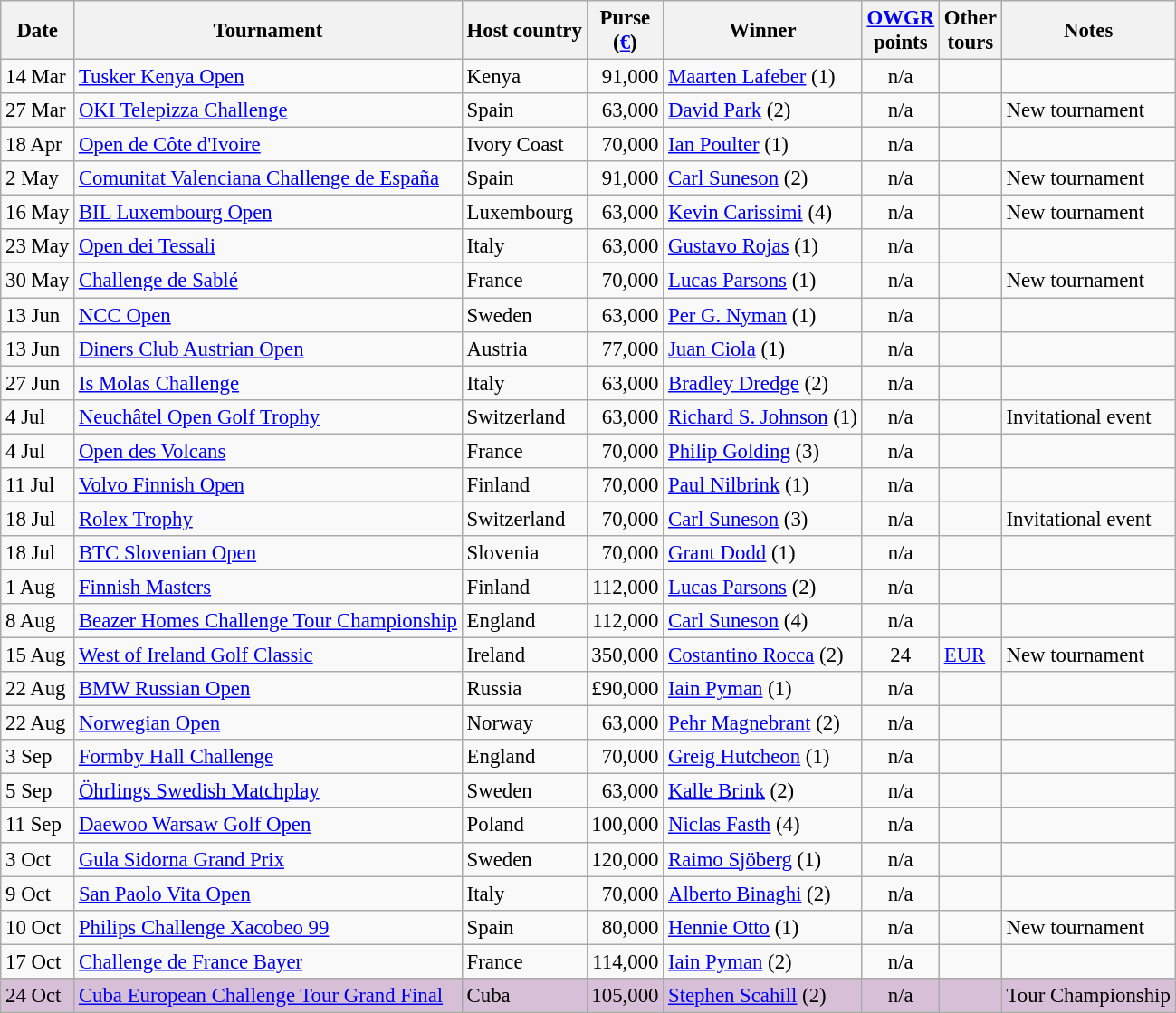<table class="wikitable" style="font-size:95%">
<tr>
<th>Date</th>
<th>Tournament</th>
<th>Host country</th>
<th>Purse<br>(<a href='#'>€</a>)</th>
<th>Winner</th>
<th><a href='#'>OWGR</a><br>points</th>
<th>Other<br>tours</th>
<th>Notes</th>
</tr>
<tr>
<td>14 Mar</td>
<td><a href='#'>Tusker Kenya Open</a></td>
<td>Kenya</td>
<td align=right>91,000</td>
<td> <a href='#'>Maarten Lafeber</a> (1)</td>
<td align=center>n/a</td>
<td></td>
<td></td>
</tr>
<tr>
<td>27 Mar</td>
<td><a href='#'>OKI Telepizza Challenge</a></td>
<td>Spain</td>
<td align=right>63,000</td>
<td> <a href='#'>David Park</a> (2)</td>
<td align=center>n/a</td>
<td></td>
<td>New tournament</td>
</tr>
<tr>
<td>18 Apr</td>
<td><a href='#'>Open de Côte d'Ivoire</a></td>
<td>Ivory Coast</td>
<td align=right>70,000</td>
<td> <a href='#'>Ian Poulter</a> (1)</td>
<td align=center>n/a</td>
<td></td>
<td></td>
</tr>
<tr>
<td>2 May</td>
<td><a href='#'>Comunitat Valenciana Challenge de España</a></td>
<td>Spain</td>
<td align=right>91,000</td>
<td> <a href='#'>Carl Suneson</a> (2)</td>
<td align=center>n/a</td>
<td></td>
<td>New tournament</td>
</tr>
<tr>
<td>16 May</td>
<td><a href='#'>BIL Luxembourg Open</a></td>
<td>Luxembourg</td>
<td align=right>63,000</td>
<td> <a href='#'>Kevin Carissimi</a> (4)</td>
<td align=center>n/a</td>
<td></td>
<td>New tournament</td>
</tr>
<tr>
<td>23 May</td>
<td><a href='#'>Open dei Tessali</a></td>
<td>Italy</td>
<td align=right>63,000</td>
<td> <a href='#'>Gustavo Rojas</a> (1)</td>
<td align=center>n/a</td>
<td></td>
<td></td>
</tr>
<tr>
<td>30 May</td>
<td><a href='#'>Challenge de Sablé</a></td>
<td>France</td>
<td align=right>70,000</td>
<td> <a href='#'>Lucas Parsons</a> (1)</td>
<td align=center>n/a</td>
<td></td>
<td>New tournament</td>
</tr>
<tr>
<td>13 Jun</td>
<td><a href='#'>NCC Open</a></td>
<td>Sweden</td>
<td align=right>63,000</td>
<td> <a href='#'>Per G. Nyman</a> (1)</td>
<td align=center>n/a</td>
<td></td>
<td></td>
</tr>
<tr>
<td>13 Jun</td>
<td><a href='#'>Diners Club Austrian Open</a></td>
<td>Austria</td>
<td align=right>77,000</td>
<td> <a href='#'>Juan Ciola</a> (1)</td>
<td align=center>n/a</td>
<td></td>
<td></td>
</tr>
<tr>
<td>27 Jun</td>
<td><a href='#'>Is Molas Challenge</a></td>
<td>Italy</td>
<td align=right>63,000</td>
<td> <a href='#'>Bradley Dredge</a> (2)</td>
<td align=center>n/a</td>
<td></td>
<td></td>
</tr>
<tr>
<td>4 Jul</td>
<td><a href='#'>Neuchâtel Open Golf Trophy</a></td>
<td>Switzerland</td>
<td align=right>63,000</td>
<td> <a href='#'>Richard S. Johnson</a> (1)</td>
<td align=center>n/a</td>
<td></td>
<td>Invitational event</td>
</tr>
<tr>
<td>4 Jul</td>
<td><a href='#'>Open des Volcans</a></td>
<td>France</td>
<td align=right>70,000</td>
<td> <a href='#'>Philip Golding</a> (3)</td>
<td align=center>n/a</td>
<td></td>
<td></td>
</tr>
<tr>
<td>11 Jul</td>
<td><a href='#'>Volvo Finnish Open</a></td>
<td>Finland</td>
<td align=right>70,000</td>
<td> <a href='#'>Paul Nilbrink</a> (1)</td>
<td align=center>n/a</td>
<td></td>
<td></td>
</tr>
<tr>
<td>18 Jul</td>
<td><a href='#'>Rolex Trophy</a></td>
<td>Switzerland</td>
<td align=right>70,000</td>
<td> <a href='#'>Carl Suneson</a> (3)</td>
<td align=center>n/a</td>
<td></td>
<td>Invitational event</td>
</tr>
<tr>
<td>18 Jul</td>
<td><a href='#'>BTC Slovenian Open</a></td>
<td>Slovenia</td>
<td align=right>70,000</td>
<td> <a href='#'>Grant Dodd</a> (1)</td>
<td align=center>n/a</td>
<td></td>
<td></td>
</tr>
<tr>
<td>1 Aug</td>
<td><a href='#'>Finnish Masters</a></td>
<td>Finland</td>
<td align=right>112,000</td>
<td> <a href='#'>Lucas Parsons</a> (2)</td>
<td align=center>n/a</td>
<td></td>
<td></td>
</tr>
<tr>
<td>8 Aug</td>
<td><a href='#'>Beazer Homes Challenge Tour Championship</a></td>
<td>England</td>
<td align=right>112,000</td>
<td> <a href='#'>Carl Suneson</a> (4)</td>
<td align=center>n/a</td>
<td></td>
<td></td>
</tr>
<tr>
<td>15 Aug</td>
<td><a href='#'>West of Ireland Golf Classic</a></td>
<td>Ireland</td>
<td align=right>350,000</td>
<td> <a href='#'>Costantino Rocca</a> (2)</td>
<td align=center>24</td>
<td><a href='#'>EUR</a></td>
<td>New tournament</td>
</tr>
<tr>
<td>22 Aug</td>
<td><a href='#'>BMW Russian Open</a></td>
<td>Russia</td>
<td align=right>£90,000</td>
<td> <a href='#'>Iain Pyman</a> (1)</td>
<td align=center>n/a</td>
<td></td>
<td></td>
</tr>
<tr>
<td>22 Aug</td>
<td><a href='#'>Norwegian Open</a></td>
<td>Norway</td>
<td align=right>63,000</td>
<td> <a href='#'>Pehr Magnebrant</a> (2)</td>
<td align=center>n/a</td>
<td></td>
<td></td>
</tr>
<tr>
<td>3 Sep</td>
<td><a href='#'>Formby Hall Challenge</a></td>
<td>England</td>
<td align=right>70,000</td>
<td> <a href='#'>Greig Hutcheon</a> (1)</td>
<td align=center>n/a</td>
<td></td>
<td></td>
</tr>
<tr>
<td>5 Sep</td>
<td><a href='#'>Öhrlings Swedish Matchplay</a></td>
<td>Sweden</td>
<td align=right>63,000</td>
<td> <a href='#'>Kalle Brink</a> (2)</td>
<td align=center>n/a</td>
<td></td>
<td></td>
</tr>
<tr>
<td>11 Sep</td>
<td><a href='#'>Daewoo Warsaw Golf Open</a></td>
<td>Poland</td>
<td align=right>100,000</td>
<td> <a href='#'>Niclas Fasth</a> (4)</td>
<td align=center>n/a</td>
<td></td>
<td></td>
</tr>
<tr>
<td>3 Oct</td>
<td><a href='#'>Gula Sidorna Grand Prix</a></td>
<td>Sweden</td>
<td align=right>120,000</td>
<td> <a href='#'>Raimo Sjöberg</a> (1)</td>
<td align=center>n/a</td>
<td></td>
<td></td>
</tr>
<tr>
<td>9 Oct</td>
<td><a href='#'>San Paolo Vita Open</a></td>
<td>Italy</td>
<td align=right>70,000</td>
<td> <a href='#'>Alberto Binaghi</a> (2)</td>
<td align=center>n/a</td>
<td></td>
<td></td>
</tr>
<tr>
<td>10 Oct</td>
<td><a href='#'>Philips Challenge Xacobeo 99</a></td>
<td>Spain</td>
<td align=right>80,000</td>
<td> <a href='#'>Hennie Otto</a> (1)</td>
<td align=center>n/a</td>
<td></td>
<td>New tournament</td>
</tr>
<tr>
<td>17 Oct</td>
<td><a href='#'>Challenge de France Bayer</a></td>
<td>France</td>
<td align=right>114,000</td>
<td> <a href='#'>Iain Pyman</a> (2)</td>
<td align=center>n/a</td>
<td></td>
<td></td>
</tr>
<tr style="background:thistle;">
<td>24 Oct</td>
<td><a href='#'>Cuba European Challenge Tour Grand Final</a></td>
<td>Cuba</td>
<td align=right>105,000</td>
<td> <a href='#'>Stephen Scahill</a> (2)</td>
<td align=center>n/a</td>
<td></td>
<td>Tour Championship</td>
</tr>
</table>
